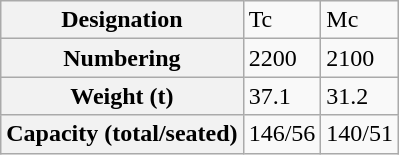<table class="wikitable">
<tr>
<th>Designation</th>
<td>Tc</td>
<td>Mc</td>
</tr>
<tr>
<th>Numbering</th>
<td>2200</td>
<td>2100</td>
</tr>
<tr>
<th>Weight (t)</th>
<td>37.1</td>
<td>31.2</td>
</tr>
<tr>
<th>Capacity (total/seated)</th>
<td>146/56</td>
<td>140/51</td>
</tr>
</table>
